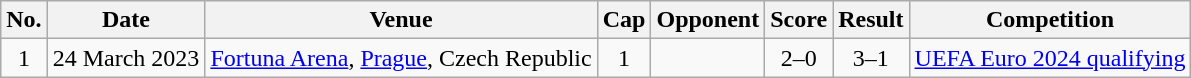<table class="wikitable">
<tr>
<th scope=col>No.</th>
<th scope=col>Date</th>
<th scope=col>Venue</th>
<th scope=col>Cap</th>
<th scope=col>Opponent</th>
<th scope=col>Score</th>
<th scope=col>Result</th>
<th scope=col>Competition</th>
</tr>
<tr>
<td align=center>1</td>
<td>24 March 2023</td>
<td><a href='#'>Fortuna Arena</a>, <a href='#'>Prague</a>, Czech Republic</td>
<td align=center>1</td>
<td></td>
<td align=center>2–0</td>
<td align=center>3–1</td>
<td><a href='#'>UEFA Euro 2024 qualifying</a></td>
</tr>
</table>
